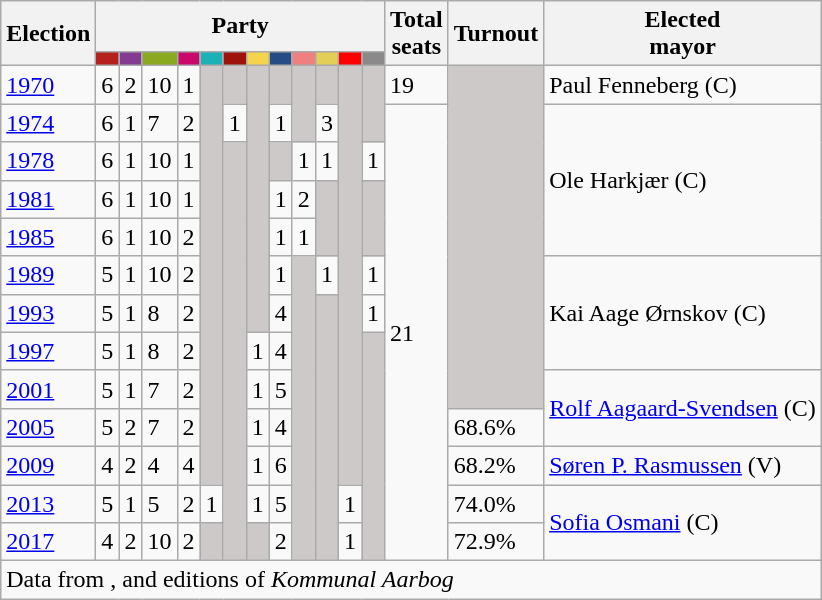<table class="wikitable">
<tr>
<th rowspan=2>Election</th>
<th colspan=12>Party</th>
<th rowspan=2>Total<br>seats</th>
<th rowspan=2>Turnout</th>
<th rowspan=2>Elected<br>mayor</th>
</tr>
<tr>
<td style="background:#B5211D;"><strong><a href='#'></a></strong></td>
<td style="background:#843A93;"><strong><a href='#'></a></strong></td>
<td style="background:#89A920;"><strong><a href='#'></a></strong></td>
<td style="background:#C9096C;"><strong><a href='#'></a></strong></td>
<td style="background:#1CB1B7;"><strong><a href='#'></a></strong></td>
<td style="background:#9D1309;"><strong><a href='#'></a></strong></td>
<td style="background:#F4D44D;"><strong><a href='#'></a></strong></td>
<td style="background:#254C85;"><strong><a href='#'></a></strong></td>
<td style="background:#F08080;"><strong><a href='#'></a></strong></td>
<td style="background:#E3CF57;"><strong><a href='#'></a></strong></td>
<td style="background:#FF0000;"><strong><a href='#'></a></strong></td>
<td style="background:#8B8989;"><strong></strong></td>
</tr>
<tr>
<td><a href='#'>1970</a></td>
<td>6</td>
<td>2</td>
<td>10</td>
<td>1</td>
<td style="background:#CDC9C9;" rowspan=11></td>
<td style="background:#CDC9C9;"></td>
<td style="background:#CDC9C9;" rowspan=7></td>
<td style="background:#CDC9C9;"></td>
<td style="background:#CDC9C9;" rowspan=2></td>
<td style="background:#CDC9C9;"></td>
<td style="background:#CDC9C9;" rowspan=11></td>
<td style="background:#CDC9C9;" rowspan=2></td>
<td>19</td>
<td style="background:#CDC9C9;" rowspan=9></td>
<td>Paul Fenneberg (C)</td>
</tr>
<tr>
<td><a href='#'>1974</a></td>
<td>6</td>
<td>1</td>
<td>7</td>
<td>2</td>
<td>1</td>
<td>1</td>
<td>3</td>
<td rowspan=12>21</td>
<td rowspan=4>Ole Harkjær (C)</td>
</tr>
<tr>
<td><a href='#'>1978</a></td>
<td>6</td>
<td>1</td>
<td>10</td>
<td>1</td>
<td style="background:#CDC9C9;" rowspan=11></td>
<td style="background:#CDC9C9;"></td>
<td>1</td>
<td>1</td>
<td>1</td>
</tr>
<tr>
<td><a href='#'>1981</a></td>
<td>6</td>
<td>1</td>
<td>10</td>
<td>1</td>
<td>1</td>
<td>2</td>
<td style="background:#CDC9C9;" rowspan=2></td>
<td style="background:#CDC9C9;" rowspan=2></td>
</tr>
<tr>
<td><a href='#'>1985</a></td>
<td>6</td>
<td>1</td>
<td>10</td>
<td>2</td>
<td>1</td>
<td>1</td>
</tr>
<tr>
<td><a href='#'>1989</a></td>
<td>5</td>
<td>1</td>
<td>10</td>
<td>2</td>
<td>1</td>
<td style="background:#CDC9C9;" rowspan=8></td>
<td>1</td>
<td>1</td>
<td rowspan=3>Kai Aage Ørnskov (C)</td>
</tr>
<tr>
<td><a href='#'>1993</a></td>
<td>5</td>
<td>1</td>
<td>8</td>
<td>2</td>
<td>4</td>
<td style="background:#CDC9C9;" rowspan=7></td>
<td>1</td>
</tr>
<tr>
<td><a href='#'>1997</a></td>
<td>5</td>
<td>1</td>
<td>8</td>
<td>2</td>
<td>1</td>
<td>4</td>
<td style="background:#CDC9C9;" rowspan=6></td>
</tr>
<tr>
<td><a href='#'>2001</a></td>
<td>5</td>
<td>1</td>
<td>7</td>
<td>2</td>
<td>1</td>
<td>5</td>
<td rowspan=2><a href='#'>Rolf Aagaard-Svendsen</a> (C)</td>
</tr>
<tr>
<td><a href='#'>2005</a></td>
<td>5</td>
<td>2</td>
<td>7</td>
<td>2</td>
<td>1</td>
<td>4</td>
<td>68.6%</td>
</tr>
<tr>
<td><a href='#'>2009</a></td>
<td>4</td>
<td>2</td>
<td>4</td>
<td>4</td>
<td>1</td>
<td>6</td>
<td>68.2%</td>
<td><a href='#'>Søren P. Rasmussen</a> (V)</td>
</tr>
<tr>
<td><a href='#'>2013</a></td>
<td>5</td>
<td>1</td>
<td>5</td>
<td>2</td>
<td>1</td>
<td>1</td>
<td>5</td>
<td>1</td>
<td>74.0%</td>
<td rowspan=2><a href='#'>Sofia Osmani</a> (C)</td>
</tr>
<tr>
<td><a href='#'>2017</a></td>
<td>4</td>
<td>2</td>
<td>10</td>
<td>2</td>
<td style="background:#CDC9C9;"></td>
<td style="background:#CDC9C9;"></td>
<td>2</td>
<td>1</td>
<td>72.9%</td>
</tr>
<tr>
<td colspan=20>Data from ,  and editions of <em>Kommunal Aarbog</em></td>
</tr>
</table>
